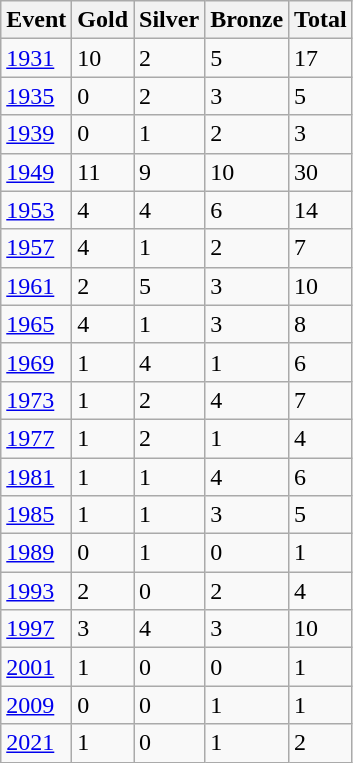<table class="wikitable">
<tr>
<th>Event</th>
<th>Gold</th>
<th>Silver</th>
<th>Bronze</th>
<th>Total</th>
</tr>
<tr>
<td><a href='#'>1931</a></td>
<td>10</td>
<td>2</td>
<td>5</td>
<td>17</td>
</tr>
<tr>
<td><a href='#'>1935</a></td>
<td>0</td>
<td>2</td>
<td>3</td>
<td>5</td>
</tr>
<tr>
<td><a href='#'>1939</a></td>
<td>0</td>
<td>1</td>
<td>2</td>
<td>3</td>
</tr>
<tr>
<td><a href='#'>1949</a></td>
<td>11</td>
<td>9</td>
<td>10</td>
<td>30</td>
</tr>
<tr>
<td><a href='#'>1953</a></td>
<td>4</td>
<td>4</td>
<td>6</td>
<td>14</td>
</tr>
<tr>
<td><a href='#'>1957</a></td>
<td>4</td>
<td>1</td>
<td>2</td>
<td>7</td>
</tr>
<tr>
<td><a href='#'>1961</a></td>
<td>2</td>
<td>5</td>
<td>3</td>
<td>10</td>
</tr>
<tr>
<td><a href='#'>1965</a></td>
<td>4</td>
<td>1</td>
<td>3</td>
<td>8</td>
</tr>
<tr>
<td><a href='#'>1969</a></td>
<td>1</td>
<td>4</td>
<td>1</td>
<td>6</td>
</tr>
<tr>
<td><a href='#'>1973</a></td>
<td>1</td>
<td>2</td>
<td>4</td>
<td>7</td>
</tr>
<tr>
<td><a href='#'>1977</a></td>
<td>1</td>
<td>2</td>
<td>1</td>
<td>4</td>
</tr>
<tr>
<td><a href='#'>1981</a></td>
<td>1</td>
<td>1</td>
<td>4</td>
<td>6</td>
</tr>
<tr>
<td><a href='#'>1985</a></td>
<td>1</td>
<td>1</td>
<td>3</td>
<td>5</td>
</tr>
<tr>
<td><a href='#'>1989</a></td>
<td>0</td>
<td>1</td>
<td>0</td>
<td>1</td>
</tr>
<tr>
<td><a href='#'>1993</a></td>
<td>2</td>
<td>0</td>
<td>2</td>
<td>4</td>
</tr>
<tr>
<td><a href='#'>1997</a></td>
<td>3</td>
<td>4</td>
<td>3</td>
<td>10</td>
</tr>
<tr>
<td><a href='#'>2001</a></td>
<td>1</td>
<td>0</td>
<td>0</td>
<td>1</td>
</tr>
<tr>
<td><a href='#'>2009</a></td>
<td>0</td>
<td>0</td>
<td>1</td>
<td>1</td>
</tr>
<tr>
<td><a href='#'>2021</a></td>
<td>1</td>
<td>0</td>
<td>1</td>
<td>2</td>
</tr>
</table>
